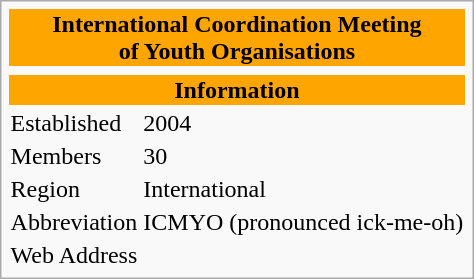<table class="infobox">
<tr>
<th colspan="2" align=center bgcolor="#FFA500"><span><strong>International Coordination Meeting<br> of Youth Organisations</strong></span></th>
</tr>
<tr>
<td colspan="2" align=center></td>
</tr>
<tr>
<th colspan="2" align=center bgcolor="#FFA500"><span>Information</span></th>
</tr>
<tr>
<td>Established</td>
<td>2004 </td>
</tr>
<tr>
<td>Members</td>
<td>30</td>
</tr>
<tr>
<td>Region</td>
<td>International</td>
</tr>
<tr>
<td>Abbreviation</td>
<td>ICMYO (pronounced ick-me-oh)</td>
</tr>
<tr>
<td>Web Address</td>
<td></td>
</tr>
</table>
